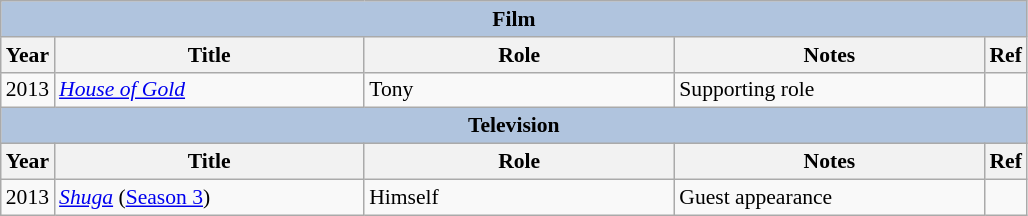<table class="wikitable" style="font-size: 90%;">
<tr>
<th colspan="5" style="background: LightSteelBlue;">Film</th>
</tr>
<tr>
<th>Year</th>
<th width="200">Title</th>
<th width="200">Role</th>
<th width="200">Notes</th>
<th>Ref</th>
</tr>
<tr>
<td rowspan="1">2013</td>
<td><em><a href='#'>House of Gold</a></em></td>
<td>Tony</td>
<td>Supporting role</td>
<td></td>
</tr>
<tr>
<th colspan="5" style="background: LightSteelBlue;">Television</th>
</tr>
<tr>
<th>Year</th>
<th width="200">Title</th>
<th width="200">Role</th>
<th width="200">Notes</th>
<th>Ref</th>
</tr>
<tr>
<td rowspan="1">2013</td>
<td><em><a href='#'>Shuga</a></em> (<a href='#'>Season 3</a>)</td>
<td>Himself</td>
<td>Guest appearance</td>
<td></td>
</tr>
</table>
